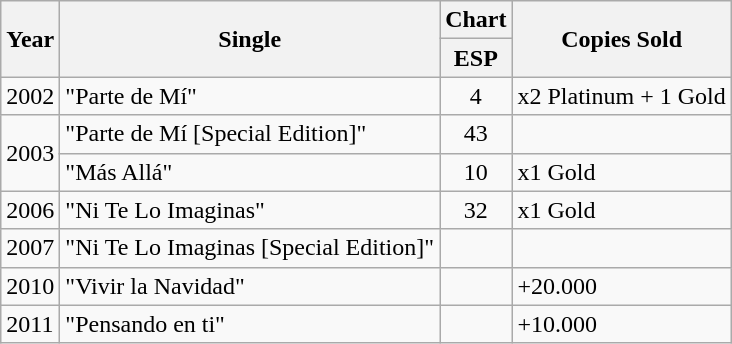<table class="wikitable">
<tr>
<th rowspan="2">Year</th>
<th rowspan="2">Single</th>
<th>Chart</th>
<th rowspan="2">Copies Sold</th>
</tr>
<tr>
<th style="width:30px;">ESP</th>
</tr>
<tr>
<td>2002</td>
<td>"Parte de Mí"</td>
<td style="text-align:center;">4</td>
<td>x2 Platinum + 1 Gold</td>
</tr>
<tr>
<td rowspan="2">2003</td>
<td>"Parte de Mí [Special Edition]"</td>
<td style="text-align:center;">43</td>
<td></td>
</tr>
<tr>
<td>"Más Allá"</td>
<td style="text-align:center;">10</td>
<td>x1 Gold</td>
</tr>
<tr>
<td>2006</td>
<td>"Ni Te Lo Imaginas"</td>
<td style="text-align:center;">32</td>
<td>x1 Gold</td>
</tr>
<tr>
<td>2007</td>
<td>"Ni Te Lo Imaginas [Special Edition]"</td>
<td style="text-align:center;"></td>
<td></td>
</tr>
<tr>
<td>2010</td>
<td>"Vivir la Navidad"</td>
<td style="text-align:center;"></td>
<td>+20.000</td>
</tr>
<tr>
<td>2011</td>
<td>"Pensando en ti"</td>
<td style="text-align:center;"></td>
<td>+10.000</td>
</tr>
</table>
